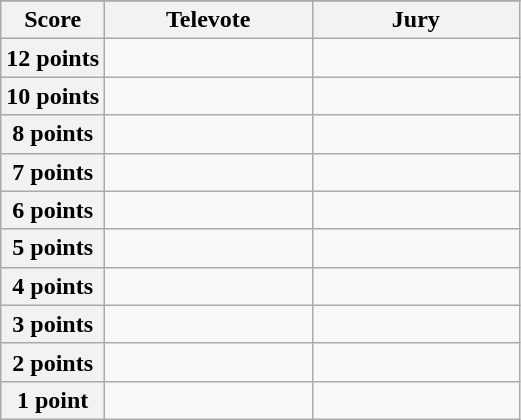<table class="wikitable">
<tr>
</tr>
<tr>
<th scope="col" width="20%">Score</th>
<th scope="col" width="40%">Televote</th>
<th scope="col" width="40%">Jury</th>
</tr>
<tr>
<th scope="row">12 points</th>
<td></td>
<td></td>
</tr>
<tr>
<th scope="row">10 points</th>
<td></td>
<td></td>
</tr>
<tr>
<th scope="row">8 points</th>
<td></td>
<td></td>
</tr>
<tr>
<th scope="row">7 points</th>
<td></td>
<td></td>
</tr>
<tr>
<th scope="row">6 points</th>
<td></td>
<td></td>
</tr>
<tr>
<th scope="row">5 points</th>
<td></td>
<td></td>
</tr>
<tr>
<th scope="row">4 points</th>
<td></td>
<td></td>
</tr>
<tr>
<th scope="row">3 points</th>
<td></td>
<td></td>
</tr>
<tr>
<th scope="row">2 points</th>
<td></td>
<td></td>
</tr>
<tr>
<th scope="row">1 point</th>
<td></td>
<td></td>
</tr>
</table>
